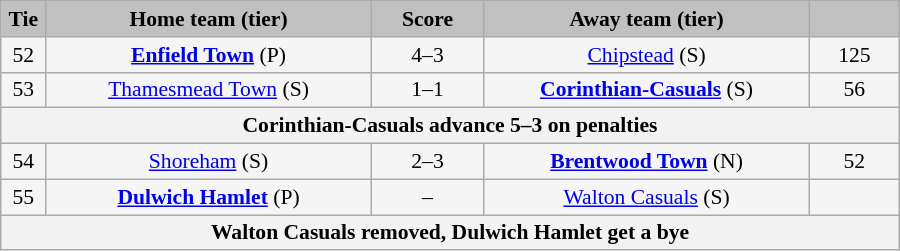<table class="wikitable" style="width: 600px; background:WhiteSmoke; text-align:center; font-size:90%">
<tr>
<td scope="col" style="width:  5.00%; background:silver;"><strong>Tie</strong></td>
<td scope="col" style="width: 36.25%; background:silver;"><strong>Home team (tier)</strong></td>
<td scope="col" style="width: 12.50%; background:silver;"><strong>Score</strong></td>
<td scope="col" style="width: 36.25%; background:silver;"><strong>Away team (tier)</strong></td>
<td scope="col" style="width: 10.00%; background:silver;"><strong></strong></td>
</tr>
<tr>
<td>52</td>
<td><strong><a href='#'>Enfield Town</a></strong> (P)</td>
<td>4–3</td>
<td><a href='#'>Chipstead</a> (S)</td>
<td>125</td>
</tr>
<tr>
<td>53</td>
<td><a href='#'>Thamesmead Town</a> (S)</td>
<td>1–1</td>
<td><strong><a href='#'>Corinthian-Casuals</a></strong> (S)</td>
<td>56</td>
</tr>
<tr>
<th colspan="5">Corinthian-Casuals advance 5–3 on penalties</th>
</tr>
<tr>
<td>54</td>
<td><a href='#'>Shoreham</a> (S)</td>
<td>2–3</td>
<td><strong><a href='#'>Brentwood Town</a></strong> (N)</td>
<td>52</td>
</tr>
<tr>
<td>55</td>
<td><strong><a href='#'>Dulwich Hamlet</a></strong> (P)</td>
<td>–</td>
<td><a href='#'>Walton Casuals</a> (S)</td>
<td></td>
</tr>
<tr>
<th colspan="5">Walton Casuals removed, Dulwich Hamlet get a bye</th>
</tr>
</table>
